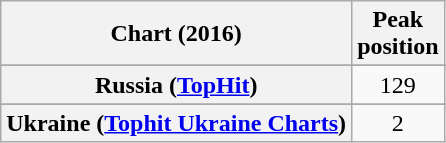<table class="wikitable sortable plainrowheaders" style="text-align:center">
<tr>
<th>Chart (2016)</th>
<th>Peak<br>position</th>
</tr>
<tr>
</tr>
<tr>
</tr>
<tr>
</tr>
<tr>
</tr>
<tr>
</tr>
<tr>
<th scope="row">Russia (<a href='#'>TopHit</a>)</th>
<td>129</td>
</tr>
<tr>
</tr>
<tr>
</tr>
<tr>
</tr>
<tr>
<th scope="row">Ukraine (<a href='#'>Tophit Ukraine Charts</a>)</th>
<td>2</td>
</tr>
</table>
